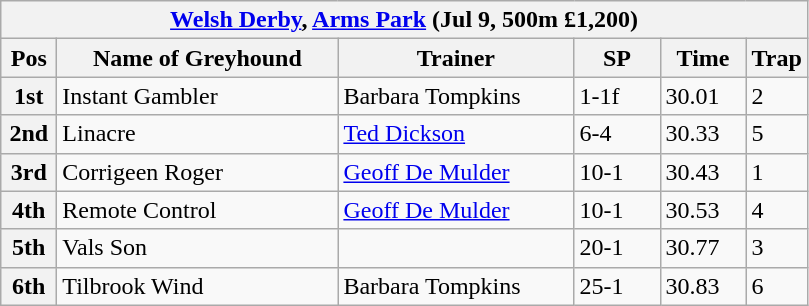<table class="wikitable">
<tr>
<th colspan="6"><a href='#'>Welsh Derby</a>, <a href='#'>Arms Park</a> (Jul 9, 500m £1,200)</th>
</tr>
<tr>
<th width=30>Pos</th>
<th width=180>Name of Greyhound</th>
<th width=150>Trainer</th>
<th width=50>SP</th>
<th width=50>Time</th>
<th width=30>Trap</th>
</tr>
<tr>
<th>1st</th>
<td>Instant Gambler</td>
<td>Barbara Tompkins</td>
<td>1-1f</td>
<td>30.01</td>
<td>2</td>
</tr>
<tr>
<th>2nd</th>
<td>Linacre</td>
<td><a href='#'>Ted Dickson</a></td>
<td>6-4</td>
<td>30.33</td>
<td>5</td>
</tr>
<tr>
<th>3rd</th>
<td>Corrigeen Roger</td>
<td><a href='#'>Geoff De Mulder</a></td>
<td>10-1</td>
<td>30.43</td>
<td>1</td>
</tr>
<tr>
<th>4th</th>
<td>Remote Control</td>
<td><a href='#'>Geoff De Mulder</a></td>
<td>10-1</td>
<td>30.53</td>
<td>4</td>
</tr>
<tr>
<th>5th</th>
<td>Vals Son</td>
<td></td>
<td>20-1</td>
<td>30.77</td>
<td>3</td>
</tr>
<tr>
<th>6th</th>
<td>Tilbrook Wind</td>
<td>Barbara Tompkins</td>
<td>25-1</td>
<td>30.83</td>
<td>6</td>
</tr>
</table>
